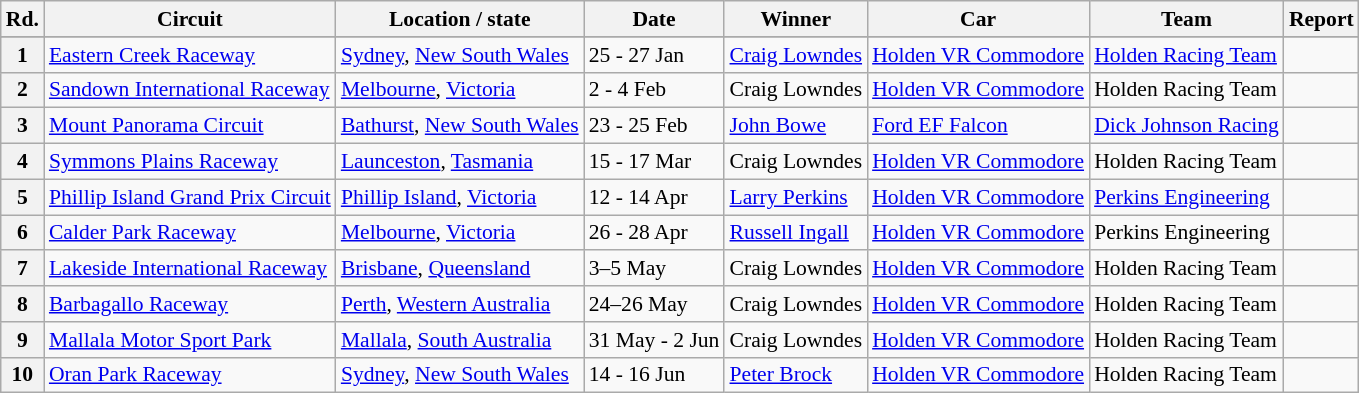<table class="wikitable" style="font-size: 90%">
<tr>
<th>Rd.</th>
<th>Circuit</th>
<th>Location / state</th>
<th>Date</th>
<th>Winner</th>
<th>Car</th>
<th>Team</th>
<th>Report</th>
</tr>
<tr>
</tr>
<tr>
<th>1</th>
<td><a href='#'>Eastern Creek Raceway</a></td>
<td><a href='#'>Sydney</a>, <a href='#'>New South Wales</a></td>
<td>25 - 27 Jan</td>
<td><a href='#'>Craig Lowndes</a></td>
<td><a href='#'>Holden VR Commodore</a></td>
<td><a href='#'>Holden Racing Team</a></td>
<td></td>
</tr>
<tr>
<th>2</th>
<td><a href='#'>Sandown International Raceway</a></td>
<td><a href='#'>Melbourne</a>, <a href='#'>Victoria</a></td>
<td>2 - 4 Feb</td>
<td>Craig Lowndes</td>
<td><a href='#'>Holden VR Commodore</a></td>
<td>Holden Racing Team</td>
<td></td>
</tr>
<tr>
<th>3</th>
<td><a href='#'>Mount Panorama Circuit</a></td>
<td><a href='#'>Bathurst</a>, <a href='#'>New South Wales</a></td>
<td>23 - 25 Feb</td>
<td><a href='#'>John Bowe</a></td>
<td><a href='#'>Ford EF Falcon</a></td>
<td><a href='#'>Dick Johnson Racing</a></td>
<td></td>
</tr>
<tr>
<th>4</th>
<td><a href='#'>Symmons Plains Raceway</a></td>
<td><a href='#'>Launceston</a>, <a href='#'>Tasmania</a></td>
<td>15 - 17 Mar</td>
<td>Craig Lowndes</td>
<td><a href='#'>Holden VR Commodore</a></td>
<td>Holden Racing Team</td>
<td></td>
</tr>
<tr>
<th>5</th>
<td><a href='#'>Phillip Island Grand Prix Circuit</a></td>
<td><a href='#'>Phillip Island</a>, <a href='#'>Victoria</a></td>
<td>12 - 14 Apr</td>
<td><a href='#'>Larry Perkins</a></td>
<td><a href='#'>Holden VR Commodore</a></td>
<td><a href='#'>Perkins Engineering</a></td>
<td></td>
</tr>
<tr>
<th>6</th>
<td><a href='#'>Calder Park Raceway</a></td>
<td><a href='#'>Melbourne</a>, <a href='#'>Victoria</a></td>
<td>26 - 28 Apr</td>
<td><a href='#'>Russell Ingall</a></td>
<td><a href='#'>Holden VR Commodore</a></td>
<td>Perkins Engineering</td>
<td></td>
</tr>
<tr>
<th>7</th>
<td><a href='#'>Lakeside International Raceway</a></td>
<td><a href='#'>Brisbane</a>, <a href='#'>Queensland</a></td>
<td>3–5 May</td>
<td>Craig Lowndes</td>
<td><a href='#'>Holden VR Commodore</a></td>
<td>Holden Racing Team</td>
<td></td>
</tr>
<tr>
<th>8</th>
<td><a href='#'>Barbagallo Raceway</a></td>
<td><a href='#'>Perth</a>, <a href='#'>Western Australia</a></td>
<td>24–26 May</td>
<td>Craig Lowndes</td>
<td><a href='#'>Holden VR Commodore</a></td>
<td>Holden Racing Team</td>
<td></td>
</tr>
<tr>
<th>9</th>
<td><a href='#'>Mallala Motor Sport Park</a></td>
<td><a href='#'>Mallala</a>, <a href='#'>South Australia</a></td>
<td>31 May - 2 Jun</td>
<td>Craig Lowndes</td>
<td><a href='#'>Holden VR Commodore</a></td>
<td>Holden Racing Team</td>
<td></td>
</tr>
<tr>
<th>10</th>
<td><a href='#'>Oran Park Raceway</a></td>
<td><a href='#'>Sydney</a>, <a href='#'>New South Wales</a></td>
<td>14 - 16 Jun</td>
<td><a href='#'>Peter Brock</a></td>
<td><a href='#'>Holden VR Commodore</a></td>
<td>Holden Racing Team</td>
<td></td>
</tr>
</table>
